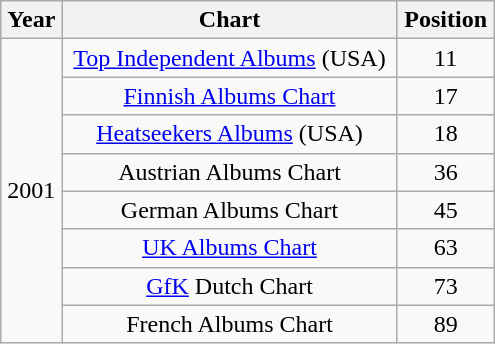<table class="wikitable" width="330px">
<tr>
<th align="center">Year</th>
<th align="center">Chart</th>
<th align="center">Position</th>
</tr>
<tr>
<td align="center"; rowspan="8">2001</td>
<td align="center"><a href='#'>Top Independent Albums</a> (USA)</td>
<td align="center">11</td>
</tr>
<tr>
<td align="center"><a href='#'>Finnish Albums Chart</a></td>
<td align="center">17</td>
</tr>
<tr>
<td align="center"><a href='#'>Heatseekers Albums</a> (USA)</td>
<td align="center">18</td>
</tr>
<tr>
<td align="center">Austrian Albums Chart</td>
<td align="center">36</td>
</tr>
<tr>
<td align="center">German Albums Chart</td>
<td align="center">45</td>
</tr>
<tr>
<td align="center"><a href='#'>UK Albums Chart</a></td>
<td align="center">63</td>
</tr>
<tr>
<td align="center"><a href='#'>GfK</a> Dutch Chart</td>
<td align="center">73</td>
</tr>
<tr>
<td align="center">French Albums Chart</td>
<td align="center">89</td>
</tr>
</table>
